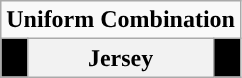<table class="wikitable">
<tr>
<td align="center" Colspan="3"><strong>Uniform Combination</strong></td>
</tr>
<tr align="center">
<th style="background:#000000;"></th>
<th>Jersey</th>
<th style="background:#000000;"></th>
</tr>
</table>
